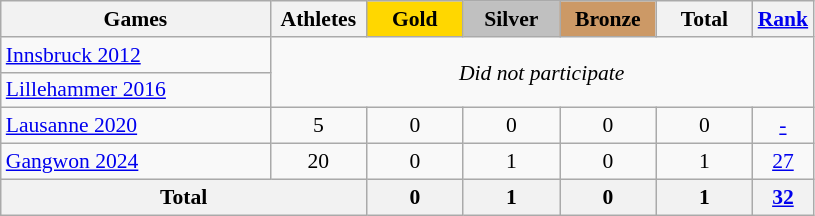<table class="wikitable" style="text-align:center; font-size:90%;">
<tr>
<th style="width:12em;">Games</th>
<th style="width:4em;">Athletes</th>
<th style="width:4em; background:gold;">Gold</th>
<th style="width:4em; background:silver;">Silver</th>
<th style="width:4em; background:#cc9966;">Bronze</th>
<th style="width:4em;">Total</th>
<th style="width:2em;"><a href='#'>Rank</a></th>
</tr>
<tr>
<td align=left> <a href='#'>Innsbruck 2012</a></td>
<td colspan=6 rowspan="2"><em>Did not participate</em></td>
</tr>
<tr>
<td align=left> <a href='#'>Lillehammer 2016</a></td>
</tr>
<tr>
<td align=left> <a href='#'>Lausanne 2020</a></td>
<td>5</td>
<td>0</td>
<td>0</td>
<td>0</td>
<td>0</td>
<td><a href='#'>-</a></td>
</tr>
<tr>
<td align=left> <a href='#'>Gangwon 2024</a></td>
<td>20</td>
<td>0</td>
<td>1</td>
<td>0</td>
<td>1</td>
<td><a href='#'>27</a></td>
</tr>
<tr>
<th colspan=2>Total</th>
<th>0</th>
<th>1</th>
<th>0</th>
<th>1</th>
<th><a href='#'>32</a></th>
</tr>
</table>
